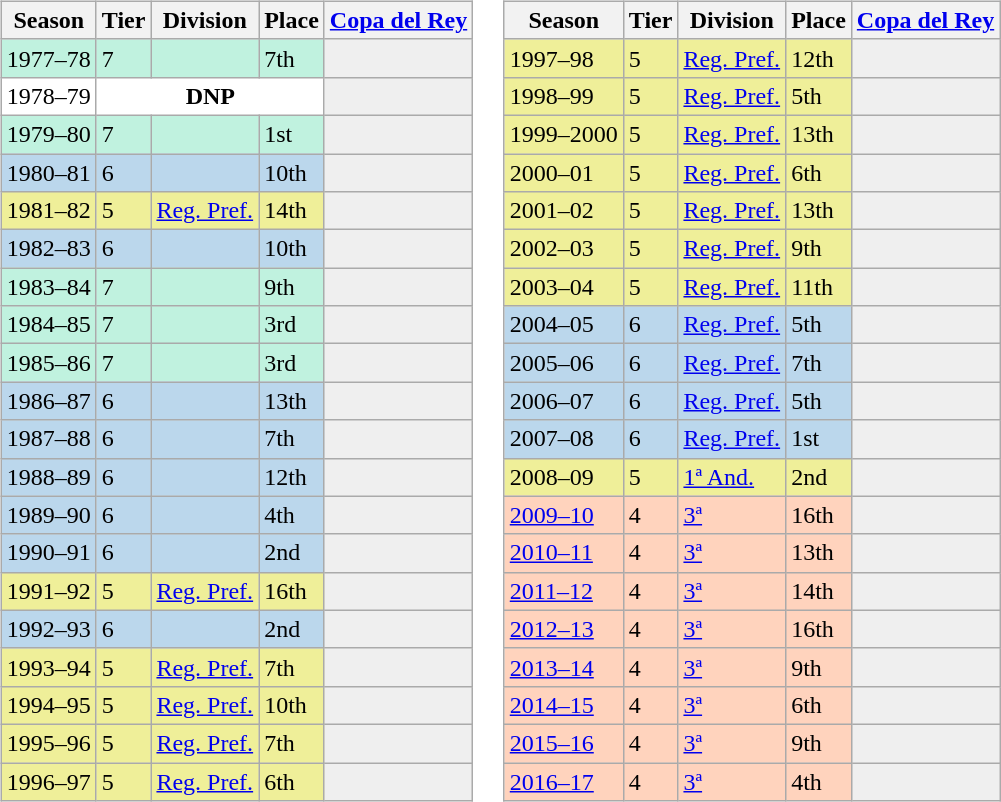<table>
<tr>
<td valign="top" width=0%><br><table class="wikitable">
<tr style="background:#f0f6fa;">
<th>Season</th>
<th>Tier</th>
<th>Division</th>
<th>Place</th>
<th><a href='#'>Copa del Rey</a></th>
</tr>
<tr>
<td style="background:#C0F2DF;">1977–78</td>
<td style="background:#C0F2DF;">7</td>
<td style="background:#C0F2DF;"></td>
<td style="background:#C0F2DF;">7th</td>
<td style="background:#efefef;"></td>
</tr>
<tr>
<td style="background:#FFFFFF;">1978–79</td>
<th style="background:#FFFFFF;" colspan="3">DNP</th>
<td style="background:#efefef;"></td>
</tr>
<tr>
<td style="background:#C0F2DF;">1979–80</td>
<td style="background:#C0F2DF;">7</td>
<td style="background:#C0F2DF;"></td>
<td style="background:#C0F2DF;">1st</td>
<td style="background:#efefef;"></td>
</tr>
<tr>
<td style="background:#BBD7EC;">1980–81</td>
<td style="background:#BBD7EC;">6</td>
<td style="background:#BBD7EC;"></td>
<td style="background:#BBD7EC;">10th</td>
<td style="background:#efefef;"></td>
</tr>
<tr>
<td style="background:#EFEF99;">1981–82</td>
<td style="background:#EFEF99;">5</td>
<td style="background:#EFEF99;"><a href='#'>Reg. Pref.</a></td>
<td style="background:#EFEF99;">14th</td>
<td style="background:#efefef;"></td>
</tr>
<tr>
<td style="background:#BBD7EC;">1982–83</td>
<td style="background:#BBD7EC;">6</td>
<td style="background:#BBD7EC;"></td>
<td style="background:#BBD7EC;">10th</td>
<td style="background:#efefef;"></td>
</tr>
<tr>
<td style="background:#C0F2DF;">1983–84</td>
<td style="background:#C0F2DF;">7</td>
<td style="background:#C0F2DF;"></td>
<td style="background:#C0F2DF;">9th</td>
<td style="background:#efefef;"></td>
</tr>
<tr>
<td style="background:#C0F2DF;">1984–85</td>
<td style="background:#C0F2DF;">7</td>
<td style="background:#C0F2DF;"></td>
<td style="background:#C0F2DF;">3rd</td>
<td style="background:#efefef;"></td>
</tr>
<tr>
<td style="background:#C0F2DF;">1985–86</td>
<td style="background:#C0F2DF;">7</td>
<td style="background:#C0F2DF;"></td>
<td style="background:#C0F2DF;">3rd</td>
<td style="background:#efefef;"></td>
</tr>
<tr>
<td style="background:#BBD7EC;">1986–87</td>
<td style="background:#BBD7EC;">6</td>
<td style="background:#BBD7EC;"></td>
<td style="background:#BBD7EC;">13th</td>
<td style="background:#efefef;"></td>
</tr>
<tr>
<td style="background:#BBD7EC;">1987–88</td>
<td style="background:#BBD7EC;">6</td>
<td style="background:#BBD7EC;"></td>
<td style="background:#BBD7EC;">7th</td>
<td style="background:#efefef;"></td>
</tr>
<tr>
<td style="background:#BBD7EC;">1988–89</td>
<td style="background:#BBD7EC;">6</td>
<td style="background:#BBD7EC;"></td>
<td style="background:#BBD7EC;">12th</td>
<td style="background:#efefef;"></td>
</tr>
<tr>
<td style="background:#BBD7EC;">1989–90</td>
<td style="background:#BBD7EC;">6</td>
<td style="background:#BBD7EC;"></td>
<td style="background:#BBD7EC;">4th</td>
<td style="background:#efefef;"></td>
</tr>
<tr>
<td style="background:#BBD7EC;">1990–91</td>
<td style="background:#BBD7EC;">6</td>
<td style="background:#BBD7EC;"></td>
<td style="background:#BBD7EC;">2nd</td>
<td style="background:#efefef;"></td>
</tr>
<tr>
<td style="background:#EFEF99;">1991–92</td>
<td style="background:#EFEF99;">5</td>
<td style="background:#EFEF99;"><a href='#'>Reg. Pref.</a></td>
<td style="background:#EFEF99;">16th</td>
<th style="background:#efefef;"></th>
</tr>
<tr>
<td style="background:#BBD7EC;">1992–93</td>
<td style="background:#BBD7EC;">6</td>
<td style="background:#BBD7EC;"></td>
<td style="background:#BBD7EC;">2nd</td>
<td style="background:#efefef;"></td>
</tr>
<tr>
<td style="background:#EFEF99;">1993–94</td>
<td style="background:#EFEF99;">5</td>
<td style="background:#EFEF99;"><a href='#'>Reg. Pref.</a></td>
<td style="background:#EFEF99;">7th</td>
<th style="background:#efefef;"></th>
</tr>
<tr>
<td style="background:#EFEF99;">1994–95</td>
<td style="background:#EFEF99;">5</td>
<td style="background:#EFEF99;"><a href='#'>Reg. Pref.</a></td>
<td style="background:#EFEF99;">10th</td>
<th style="background:#efefef;"></th>
</tr>
<tr>
<td style="background:#EFEF99;">1995–96</td>
<td style="background:#EFEF99;">5</td>
<td style="background:#EFEF99;"><a href='#'>Reg. Pref.</a></td>
<td style="background:#EFEF99;">7th</td>
<th style="background:#efefef;"></th>
</tr>
<tr>
<td style="background:#EFEF99;">1996–97</td>
<td style="background:#EFEF99;">5</td>
<td style="background:#EFEF99;"><a href='#'>Reg. Pref.</a></td>
<td style="background:#EFEF99;">6th</td>
<th style="background:#efefef;"></th>
</tr>
</table>
</td>
<td valign="top" width=0%><br><table class="wikitable">
<tr style="background:#f0f6fa;">
<th>Season</th>
<th>Tier</th>
<th>Division</th>
<th>Place</th>
<th><a href='#'>Copa del Rey</a></th>
</tr>
<tr>
<td style="background:#EFEF99;">1997–98</td>
<td style="background:#EFEF99;">5</td>
<td style="background:#EFEF99;"><a href='#'>Reg. Pref.</a></td>
<td style="background:#EFEF99;">12th</td>
<th style="background:#efefef;"></th>
</tr>
<tr>
<td style="background:#EFEF99;">1998–99</td>
<td style="background:#EFEF99;">5</td>
<td style="background:#EFEF99;"><a href='#'>Reg. Pref.</a></td>
<td style="background:#EFEF99;">5th</td>
<th style="background:#efefef;"></th>
</tr>
<tr>
<td style="background:#EFEF99;">1999–2000</td>
<td style="background:#EFEF99;">5</td>
<td style="background:#EFEF99;"><a href='#'>Reg. Pref.</a></td>
<td style="background:#EFEF99;">13th</td>
<th style="background:#efefef;"></th>
</tr>
<tr>
<td style="background:#EFEF99;">2000–01</td>
<td style="background:#EFEF99;">5</td>
<td style="background:#EFEF99;"><a href='#'>Reg. Pref.</a></td>
<td style="background:#EFEF99;">6th</td>
<th style="background:#efefef;"></th>
</tr>
<tr>
<td style="background:#EFEF99;">2001–02</td>
<td style="background:#EFEF99;">5</td>
<td style="background:#EFEF99;"><a href='#'>Reg. Pref.</a></td>
<td style="background:#EFEF99;">13th</td>
<th style="background:#efefef;"></th>
</tr>
<tr>
<td style="background:#EFEF99;">2002–03</td>
<td style="background:#EFEF99;">5</td>
<td style="background:#EFEF99;"><a href='#'>Reg. Pref.</a></td>
<td style="background:#EFEF99;">9th</td>
<th style="background:#efefef;"></th>
</tr>
<tr>
<td style="background:#EFEF99;">2003–04</td>
<td style="background:#EFEF99;">5</td>
<td style="background:#EFEF99;"><a href='#'>Reg. Pref.</a></td>
<td style="background:#EFEF99;">11th</td>
<th style="background:#efefef;"></th>
</tr>
<tr>
<td style="background:#BBD7EC;">2004–05</td>
<td style="background:#BBD7EC;">6</td>
<td style="background:#BBD7EC;"><a href='#'>Reg. Pref.</a></td>
<td style="background:#BBD7EC;">5th</td>
<th style="background:#efefef;"></th>
</tr>
<tr>
<td style="background:#BBD7EC;">2005–06</td>
<td style="background:#BBD7EC;">6</td>
<td style="background:#BBD7EC;"><a href='#'>Reg. Pref.</a></td>
<td style="background:#BBD7EC;">7th</td>
<th style="background:#efefef;"></th>
</tr>
<tr>
<td style="background:#BBD7EC;">2006–07</td>
<td style="background:#BBD7EC;">6</td>
<td style="background:#BBD7EC;"><a href='#'>Reg. Pref.</a></td>
<td style="background:#BBD7EC;">5th</td>
<th style="background:#efefef;"></th>
</tr>
<tr>
<td style="background:#BBD7EC;">2007–08</td>
<td style="background:#BBD7EC;">6</td>
<td style="background:#BBD7EC;"><a href='#'>Reg. Pref.</a></td>
<td style="background:#BBD7EC;">1st</td>
<th style="background:#efefef;"></th>
</tr>
<tr>
<td style="background:#EFEF99;">2008–09</td>
<td style="background:#EFEF99;">5</td>
<td style="background:#EFEF99;"><a href='#'>1ª And.</a></td>
<td style="background:#EFEF99;">2nd</td>
<td style="background:#efefef;"></td>
</tr>
<tr>
<td style="background:#FFD3BD;"><a href='#'>2009–10</a></td>
<td style="background:#FFD3BD;">4</td>
<td style="background:#FFD3BD;"><a href='#'>3ª</a></td>
<td style="background:#FFD3BD;">16th</td>
<td style="background:#efefef;"></td>
</tr>
<tr>
<td style="background:#FFD3BD;"><a href='#'>2010–11</a></td>
<td style="background:#FFD3BD;">4</td>
<td style="background:#FFD3BD;"><a href='#'>3ª</a></td>
<td style="background:#FFD3BD;">13th</td>
<td style="background:#efefef;"></td>
</tr>
<tr>
<td style="background:#FFD3BD;"><a href='#'>2011–12</a></td>
<td style="background:#FFD3BD;">4</td>
<td style="background:#FFD3BD;"><a href='#'>3ª</a></td>
<td style="background:#FFD3BD;">14th</td>
<td style="background:#efefef;"></td>
</tr>
<tr>
<td style="background:#FFD3BD;"><a href='#'>2012–13</a></td>
<td style="background:#FFD3BD;">4</td>
<td style="background:#FFD3BD;"><a href='#'>3ª</a></td>
<td style="background:#FFD3BD;">16th</td>
<td style="background:#efefef;"></td>
</tr>
<tr>
<td style="background:#FFD3BD;"><a href='#'>2013–14</a></td>
<td style="background:#FFD3BD;">4</td>
<td style="background:#FFD3BD;"><a href='#'>3ª</a></td>
<td style="background:#FFD3BD;">9th</td>
<td style="background:#efefef;"></td>
</tr>
<tr>
<td style="background:#FFD3BD;"><a href='#'>2014–15</a></td>
<td style="background:#FFD3BD;">4</td>
<td style="background:#FFD3BD;"><a href='#'>3ª</a></td>
<td style="background:#FFD3BD;">6th</td>
<td style="background:#efefef;"></td>
</tr>
<tr>
<td style="background:#FFD3BD;"><a href='#'>2015–16</a></td>
<td style="background:#FFD3BD;">4</td>
<td style="background:#FFD3BD;"><a href='#'>3ª</a></td>
<td style="background:#FFD3BD;">9th</td>
<td style="background:#efefef;"></td>
</tr>
<tr>
<td style="background:#FFD3BD;"><a href='#'>2016–17</a></td>
<td style="background:#FFD3BD;">4</td>
<td style="background:#FFD3BD;"><a href='#'>3ª</a></td>
<td style="background:#FFD3BD;">4th</td>
<td style="background:#efefef;"></td>
</tr>
</table>
</td>
</tr>
</table>
